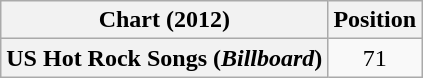<table class="wikitable sortable plainrowheaders" style="text-align:center">
<tr>
<th scope="col">Chart (2012)</th>
<th scope="col">Position</th>
</tr>
<tr>
<th scope="row">US Hot Rock Songs (<em>Billboard</em>)</th>
<td>71</td>
</tr>
</table>
